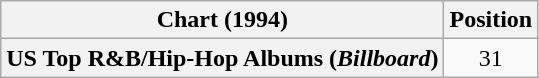<table class="wikitable sortable plainrowheaders" style="text-align:center;">
<tr>
<th scope="col">Chart (1994)</th>
<th scope="col">Position</th>
</tr>
<tr>
<th scope="row">US Top R&B/Hip-Hop Albums (<em>Billboard</em>)</th>
<td>31</td>
</tr>
</table>
